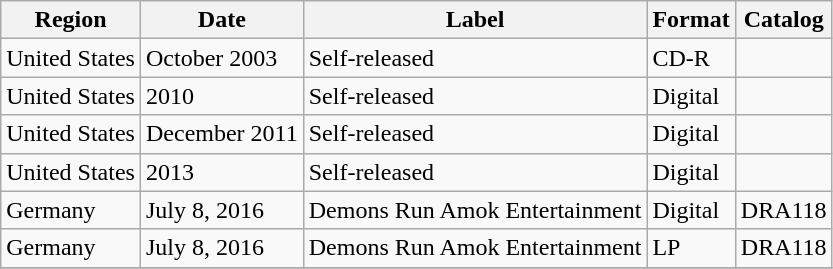<table class="wikitable" summary="Stay Black has been released several times since 2003 across a variety of media and markets">
<tr>
<th scope="col">Region</th>
<th scope="col">Date</th>
<th scope="col">Label</th>
<th scope="col">Format</th>
<th scope="col">Catalog</th>
</tr>
<tr>
<td>United States</td>
<td>October 2003</td>
<td>Self-released</td>
<td>CD-R</td>
<td></td>
</tr>
<tr>
<td>United States</td>
<td>2010</td>
<td>Self-released</td>
<td>Digital</td>
<td></td>
</tr>
<tr>
<td>United States</td>
<td>December 2011</td>
<td>Self-released</td>
<td>Digital</td>
<td></td>
</tr>
<tr>
<td>United States</td>
<td>2013</td>
<td>Self-released</td>
<td>Digital</td>
<td></td>
</tr>
<tr>
<td>Germany</td>
<td>July 8, 2016</td>
<td>Demons Run Amok Entertainment</td>
<td>Digital</td>
<td>DRA118</td>
</tr>
<tr>
<td>Germany</td>
<td>July 8, 2016</td>
<td>Demons Run Amok Entertainment</td>
<td>LP</td>
<td>DRA118</td>
</tr>
<tr>
</tr>
</table>
